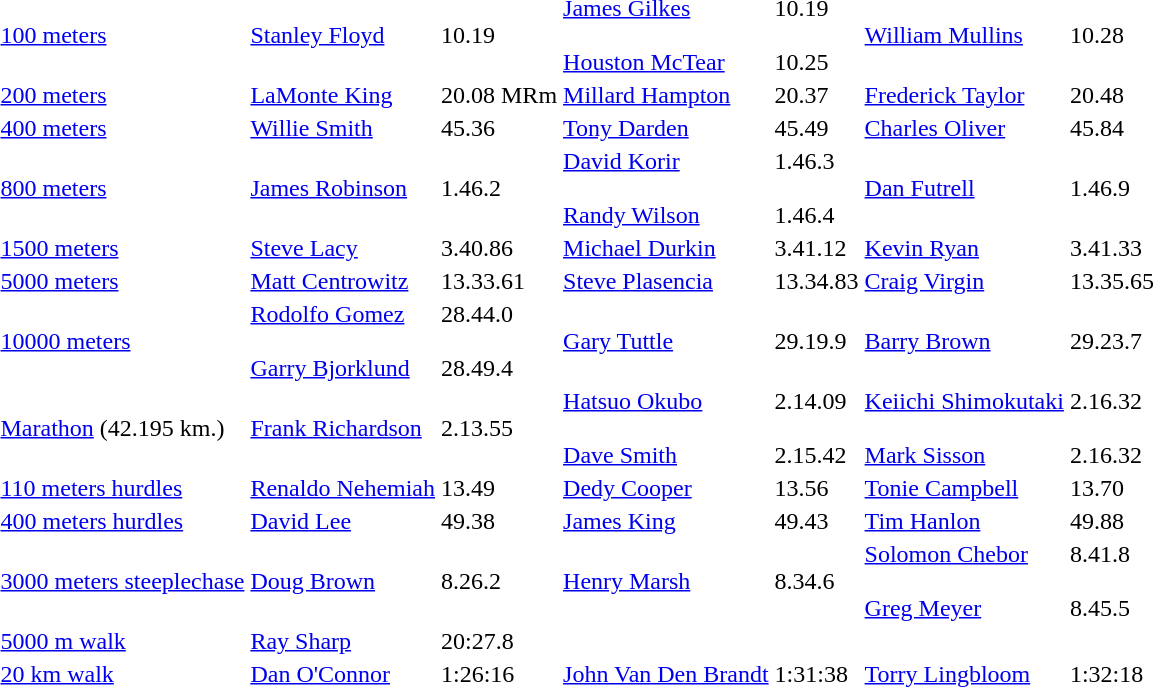<table>
<tr>
<td><a href='#'>100 meters</a></td>
<td><a href='#'>Stanley Floyd</a></td>
<td>10.19</td>
<td><a href='#'>James Gilkes</a><br><br><a href='#'>Houston McTear</a></td>
<td>10.19<br><br>10.25</td>
<td><a href='#'>William Mullins</a></td>
<td>10.28</td>
</tr>
<tr>
<td><a href='#'>200 meters</a></td>
<td><a href='#'>LaMonte King</a></td>
<td>20.08	MRm</td>
<td><a href='#'>Millard Hampton</a></td>
<td>20.37</td>
<td><a href='#'>Frederick Taylor</a></td>
<td>20.48</td>
</tr>
<tr>
<td><a href='#'>400 meters</a></td>
<td><a href='#'>Willie Smith</a></td>
<td>45.36</td>
<td><a href='#'>Tony Darden</a></td>
<td>45.49</td>
<td><a href='#'>Charles Oliver</a></td>
<td>45.84</td>
</tr>
<tr>
<td><a href='#'>800 meters</a></td>
<td><a href='#'>James Robinson</a></td>
<td>1.46.2</td>
<td><a href='#'>David Korir</a><br><br><a href='#'>Randy Wilson</a></td>
<td>1.46.3<br><br>1.46.4</td>
<td><a href='#'>Dan Futrell</a></td>
<td>1.46.9</td>
</tr>
<tr>
<td><a href='#'>1500 meters</a></td>
<td><a href='#'>Steve Lacy</a></td>
<td>3.40.86</td>
<td><a href='#'>Michael Durkin</a></td>
<td>3.41.12</td>
<td><a href='#'>Kevin Ryan</a></td>
<td>3.41.33</td>
</tr>
<tr>
<td><a href='#'>5000 meters</a></td>
<td><a href='#'>Matt Centrowitz</a></td>
<td>13.33.61</td>
<td><a href='#'>Steve Plasencia</a></td>
<td>13.34.83</td>
<td><a href='#'>Craig Virgin</a></td>
<td>13.35.65</td>
</tr>
<tr>
<td><a href='#'>10000 meters</a></td>
<td><a href='#'>Rodolfo Gomez</a><br><br><a href='#'>Garry Bjorklund</a></td>
<td>28.44.0<br><br>28.49.4</td>
<td><a href='#'>Gary Tuttle</a></td>
<td>29.19.9</td>
<td><a href='#'>Barry Brown</a></td>
<td>29.23.7</td>
</tr>
<tr>
<td><a href='#'>Marathon</a> (42.195 km.)</td>
<td><a href='#'>Frank Richardson</a></td>
<td>2.13.55</td>
<td><a href='#'>Hatsuo Okubo</a><br><br><a href='#'>Dave Smith</a></td>
<td>2.14.09<br><br>2.15.42</td>
<td><a href='#'>Keiichi Shimokutaki</a><br><br><a href='#'>Mark Sisson</a></td>
<td>2.16.32<br><br>2.16.32</td>
</tr>
<tr>
<td><a href='#'>110 meters hurdles</a></td>
<td><a href='#'>Renaldo Nehemiah</a></td>
<td>13.49</td>
<td><a href='#'>Dedy Cooper</a></td>
<td>13.56</td>
<td><a href='#'>Tonie Campbell</a></td>
<td>13.70</td>
</tr>
<tr>
<td><a href='#'>400 meters hurdles</a></td>
<td><a href='#'>David Lee</a></td>
<td>49.38</td>
<td><a href='#'>James King</a></td>
<td>49.43</td>
<td><a href='#'>Tim Hanlon</a></td>
<td>49.88</td>
</tr>
<tr>
<td><a href='#'>3000 meters steeplechase</a></td>
<td><a href='#'>Doug Brown</a></td>
<td>8.26.2</td>
<td><a href='#'>Henry Marsh</a></td>
<td>8.34.6</td>
<td><a href='#'>Solomon Chebor</a><br><br><a href='#'>Greg Meyer</a></td>
<td>8.41.8<br><br>8.45.5</td>
</tr>
<tr>
<td><a href='#'>5000 m walk</a></td>
<td><a href='#'>Ray Sharp</a></td>
<td>20:27.8</td>
<td></td>
<td></td>
<td></td>
<td></td>
</tr>
<tr>
<td><a href='#'>20 km walk</a></td>
<td><a href='#'>Dan O'Connor</a></td>
<td>1:26:16 </td>
<td><a href='#'>John Van Den Brandt</a></td>
<td>1:31:38</td>
<td><a href='#'>Torry Lingbloom</a></td>
<td>1:32:18</td>
</tr>
</table>
